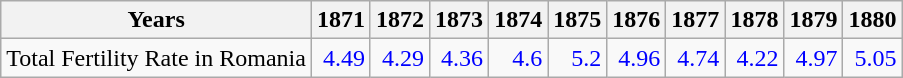<table class="wikitable " style="text-align:right">
<tr>
<th>Years</th>
<th>1871</th>
<th>1872</th>
<th>1873</th>
<th>1874</th>
<th>1875</th>
<th>1876</th>
<th>1877</th>
<th>1878</th>
<th>1879</th>
<th>1880</th>
</tr>
<tr>
<td align="left">Total Fertility Rate in Romania</td>
<td style="text-align:right; color:blue;">4.49</td>
<td style="text-align:right; color:blue;">4.29</td>
<td style="text-align:right; color:blue;">4.36</td>
<td style="text-align:right; color:blue;">4.6</td>
<td style="text-align:right; color:blue;">5.2</td>
<td style="text-align:right; color:blue;">4.96</td>
<td style="text-align:right; color:blue;">4.74</td>
<td style="text-align:right; color:blue;">4.22</td>
<td style="text-align:right; color:blue;">4.97</td>
<td style="text-align:right; color:blue;">5.05</td>
</tr>
</table>
